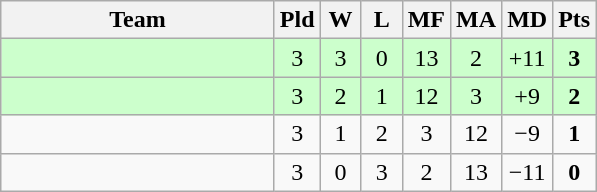<table class="wikitable" style="text-align:center">
<tr>
<th width="175">Team</th>
<th width="20">Pld</th>
<th width="20">W</th>
<th width="20">L</th>
<th width="20">MF</th>
<th width="20">MA</th>
<th width="20">MD</th>
<th width="20">Pts</th>
</tr>
<tr bgcolor="ccffcc">
<td align="left"></td>
<td>3</td>
<td>3</td>
<td>0</td>
<td>13</td>
<td>2</td>
<td>+11</td>
<td><strong>3</strong></td>
</tr>
<tr bgcolor="ccffcc">
<td align="left"></td>
<td>3</td>
<td>2</td>
<td>1</td>
<td>12</td>
<td>3</td>
<td>+9</td>
<td><strong>2</strong></td>
</tr>
<tr>
<td align="left"></td>
<td>3</td>
<td>1</td>
<td>2</td>
<td>3</td>
<td>12</td>
<td>−9</td>
<td><strong>1</strong></td>
</tr>
<tr>
<td align="left"></td>
<td>3</td>
<td>0</td>
<td>3</td>
<td>2</td>
<td>13</td>
<td>−11</td>
<td><strong>0</strong></td>
</tr>
</table>
